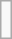<table class="wikitable" style="margin-left:auto; margin-right:auto; text-align:center; font-size:95%;">
<tr>
<td><br></td>
</tr>
</table>
